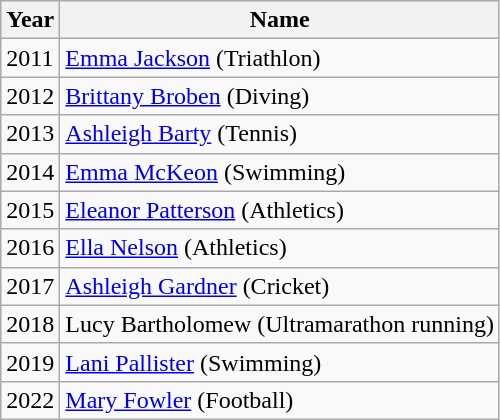<table class="wikitable sortable">
<tr>
<th>Year</th>
<th>Name</th>
</tr>
<tr>
<td>2011</td>
<td><a href='#'>Emma Jackson</a> (Triathlon)</td>
</tr>
<tr>
<td>2012</td>
<td><a href='#'>Brittany Broben</a> (Diving)</td>
</tr>
<tr>
<td>2013</td>
<td><a href='#'>Ashleigh Barty</a> (Tennis)</td>
</tr>
<tr>
<td>2014</td>
<td><a href='#'>Emma McKeon</a> (Swimming)</td>
</tr>
<tr>
<td>2015</td>
<td><a href='#'>Eleanor Patterson</a> (Athletics)</td>
</tr>
<tr>
<td>2016</td>
<td><a href='#'>Ella Nelson</a> (Athletics)</td>
</tr>
<tr>
<td>2017</td>
<td><a href='#'>Ashleigh Gardner</a> (Cricket)</td>
</tr>
<tr>
<td>2018</td>
<td>Lucy Bartholomew (Ultramarathon running)</td>
</tr>
<tr>
<td>2019</td>
<td><a href='#'>Lani Pallister</a> (Swimming)</td>
</tr>
<tr>
<td>2022</td>
<td><a href='#'>Mary Fowler</a> (Football)</td>
</tr>
</table>
